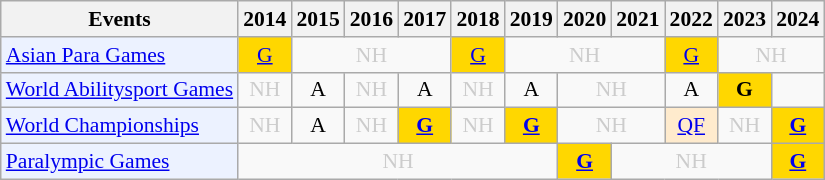<table class="wikitable" style="font-size: 90%; text-align:center">
<tr>
<th>Events</th>
<th>2014</th>
<th>2015</th>
<th>2016</th>
<th>2017</th>
<th>2018</th>
<th>2019</th>
<th>2020</th>
<th>2021</th>
<th>2022</th>
<th>2023</th>
<th>2024</th>
</tr>
<tr>
<td bgcolor="#ECF2FF"; align="left"><a href='#'>Asian Para Games</a></td>
<td bgcolor=gold><a href='#'>G</a></td>
<td colspan="3" style=color:#ccc>NH</td>
<td bgcolor=gold><a href='#'>G</a></td>
<td colspan="3" style=color:#ccc>NH</td>
<td bgcolor=gold><a href='#'>G</a></td>
<td colspan="3" style=color:#ccc>NH</td>
</tr>
<tr>
<td bgcolor="#ECF2FF"; align="left"><a href='#'>World Abilitysport Games</a></td>
<td style=color:#ccc>NH</td>
<td>A</td>
<td style=color:#ccc>NH</td>
<td>A</td>
<td style=color:#ccc>NH</td>
<td>A</td>
<td colspan="2" style=color:#ccc>NH</td>
<td>A</td>
<td 2023; bgcolor=gold><strong>G</strong></td>
<td></td>
</tr>
<tr>
<td bgcolor="#ECF2FF"; align="left"><a href='#'>World Championships</a></td>
<td style=color:#ccc>NH</td>
<td>A</td>
<td style=color:#ccc>NH</td>
<td bgcolor=gold><strong><a href='#'>G</a></strong></td>
<td style=color:#ccc>NH</td>
<td bgcolor=gold><strong><a href='#'>G</a></strong></td>
<td colspan="2" style=color:#ccc>NH</td>
<td bgcolor=FFEBCD><a href='#'>QF</a></td>
<td style=color:#ccc>NH</td>
<td bgcolor=gold><strong><a href='#'>G</a></strong></td>
</tr>
<tr>
<td bgcolor="#ECF2FF"; align="left"><a href='#'>Paralympic Games</a></td>
<td colspan="6" style=color:#ccc>NH</td>
<td bgcolor=gold><strong><a href='#'>G</a></strong></td>
<td colspan="3" style=color:#ccc>NH</td>
<td bgcolor=gold><strong><a href='#'>G</a></strong></td>
</tr>
</table>
